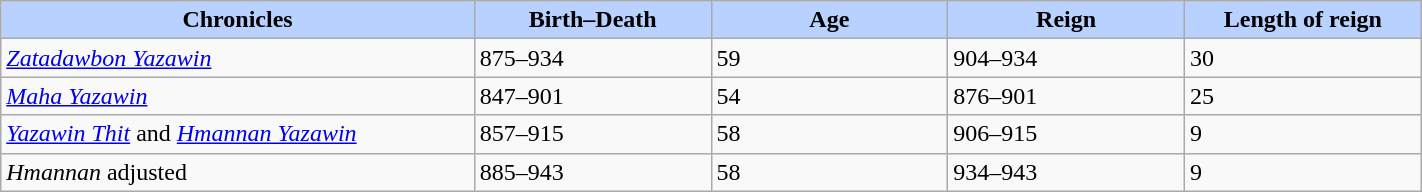<table width=75% class="wikitable">
<tr>
<th style="background-color:#B9D1FF" width=20%>Chronicles</th>
<th style="background-color:#B9D1FF" width=10%>Birth–Death</th>
<th style="background-color:#B9D1FF" width=10%>Age</th>
<th style="background-color:#B9D1FF" width=10%>Reign</th>
<th style="background-color:#B9D1FF" width=10%>Length of reign</th>
</tr>
<tr>
<td><em><a href='#'>Zatadawbon Yazawin</a></em></td>
<td>875–934</td>
<td>59</td>
<td>904–934</td>
<td>30</td>
</tr>
<tr>
<td><em><a href='#'>Maha Yazawin</a></em></td>
<td>847–901</td>
<td>54</td>
<td>876–901</td>
<td>25</td>
</tr>
<tr>
<td><em><a href='#'>Yazawin Thit</a></em> and <em><a href='#'>Hmannan Yazawin</a></em></td>
<td>857–915</td>
<td>58</td>
<td>906–915</td>
<td>9</td>
</tr>
<tr>
<td><em>Hmannan</em> adjusted</td>
<td>885–943</td>
<td>58</td>
<td>934–943</td>
<td>9</td>
</tr>
</table>
